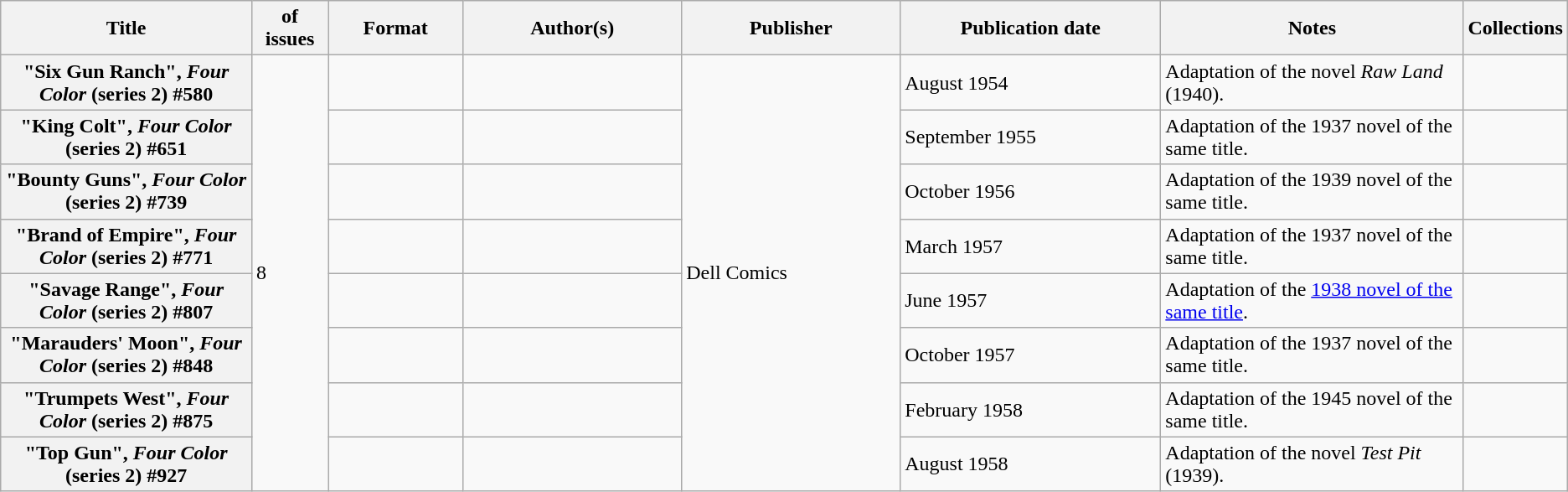<table class="wikitable">
<tr>
<th>Title</th>
<th style="width:40pt"> of issues</th>
<th style="width:75pt">Format</th>
<th style="width:125pt">Author(s)</th>
<th style="width:125pt">Publisher</th>
<th style="width:150pt">Publication date</th>
<th style="width:175pt">Notes</th>
<th>Collections</th>
</tr>
<tr>
<th>"Six Gun Ranch", <em>Four Color</em> (series 2) #580</th>
<td rowspan="8">8</td>
<td></td>
<td></td>
<td rowspan="8">Dell Comics</td>
<td>August 1954</td>
<td>Adaptation of the novel <em>Raw Land</em> (1940).</td>
<td></td>
</tr>
<tr>
<th>"King Colt", <em>Four Color</em> (series 2) #651</th>
<td></td>
<td></td>
<td>September 1955</td>
<td>Adaptation of the 1937 novel of the same title.</td>
<td></td>
</tr>
<tr>
<th>"Bounty Guns", <em>Four Color</em> (series 2) #739</th>
<td></td>
<td></td>
<td>October 1956</td>
<td>Adaptation of the 1939 novel of the same title.</td>
<td></td>
</tr>
<tr>
<th>"Brand of Empire", <em>Four Color</em> (series 2) #771</th>
<td></td>
<td></td>
<td>March 1957</td>
<td>Adaptation of the 1937 novel of the same title.</td>
<td></td>
</tr>
<tr>
<th>"Savage Range", <em>Four Color</em> (series 2) #807</th>
<td></td>
<td></td>
<td>June 1957</td>
<td>Adaptation of the <a href='#'>1938 novel of the same title</a>.</td>
<td></td>
</tr>
<tr>
<th>"Marauders' Moon", <em>Four Color</em> (series 2) #848</th>
<td></td>
<td></td>
<td>October 1957</td>
<td>Adaptation of the 1937 novel of the same title.</td>
<td></td>
</tr>
<tr>
<th>"Trumpets West", <em>Four Color</em> (series 2) #875</th>
<td></td>
<td></td>
<td>February 1958</td>
<td>Adaptation of the 1945 novel of the same title.</td>
<td></td>
</tr>
<tr>
<th>"Top Gun", <em>Four Color</em> (series 2) #927</th>
<td></td>
<td></td>
<td>August 1958</td>
<td>Adaptation of the novel <em>Test Pit</em> (1939).</td>
<td></td>
</tr>
</table>
